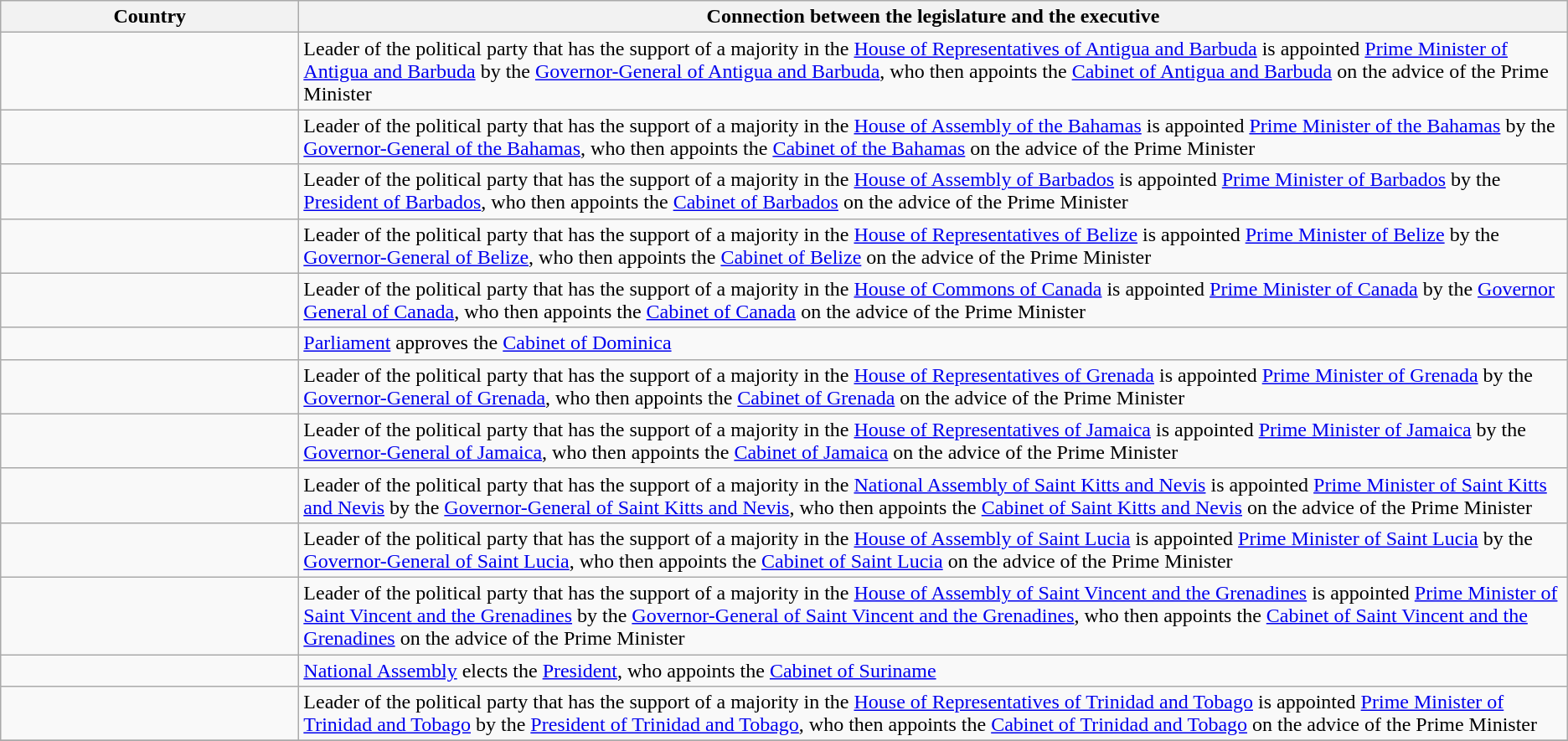<table class="wikitable">
<tr>
<th width=230pt>Country</th>
<th>Connection between the legislature and the executive</th>
</tr>
<tr>
<td></td>
<td>Leader of the political party that has the support of a majority in the <a href='#'>House of Representatives of Antigua and Barbuda</a> is appointed <a href='#'>Prime Minister of Antigua and Barbuda</a> by the <a href='#'>Governor-General of Antigua and Barbuda</a>, who then appoints the <a href='#'>Cabinet of Antigua and Barbuda</a> on the advice of the Prime Minister</td>
</tr>
<tr>
<td></td>
<td>Leader of the political party that has the support of a majority in the <a href='#'>House of Assembly of the Bahamas</a> is appointed <a href='#'>Prime Minister of the Bahamas</a> by the <a href='#'>Governor-General of the Bahamas</a>, who then appoints the <a href='#'>Cabinet of the Bahamas</a> on the advice of the Prime Minister</td>
</tr>
<tr>
<td></td>
<td>Leader of the political party that has the support of a majority in the <a href='#'>House of Assembly of Barbados</a> is appointed <a href='#'>Prime Minister of Barbados</a> by the <a href='#'>President of Barbados</a>, who then appoints the <a href='#'>Cabinet of Barbados</a> on the advice of the Prime Minister</td>
</tr>
<tr>
<td></td>
<td>Leader of the political party that has the support of a majority in the <a href='#'>House of Representatives of Belize</a> is appointed <a href='#'>Prime Minister of Belize</a> by the <a href='#'>Governor-General of Belize</a>, who then appoints the <a href='#'>Cabinet of Belize</a> on the advice of the Prime Minister</td>
</tr>
<tr>
<td></td>
<td>Leader of the political party that has the support of a majority in the <a href='#'>House of Commons of Canada</a> is appointed <a href='#'>Prime Minister of Canada</a> by the <a href='#'>Governor General of Canada</a>, who then appoints the <a href='#'>Cabinet of Canada</a> on the advice of the Prime Minister</td>
</tr>
<tr>
<td></td>
<td><a href='#'>Parliament</a> approves the <a href='#'>Cabinet of Dominica</a></td>
</tr>
<tr>
<td></td>
<td>Leader of the political party that has the support of a majority in the <a href='#'>House of Representatives of Grenada</a> is appointed <a href='#'>Prime Minister of Grenada</a> by the <a href='#'>Governor-General of Grenada</a>, who then appoints the <a href='#'>Cabinet of Grenada</a> on the advice of the Prime Minister</td>
</tr>
<tr>
<td></td>
<td>Leader of the political party that has the support of a majority in the <a href='#'>House of Representatives of Jamaica</a> is appointed <a href='#'>Prime Minister of Jamaica</a> by the <a href='#'>Governor-General of Jamaica</a>, who then appoints the <a href='#'>Cabinet of Jamaica</a> on the advice of the Prime Minister</td>
</tr>
<tr>
<td></td>
<td>Leader of the political party that has the support of a majority in the <a href='#'>National Assembly of Saint Kitts and Nevis</a> is appointed <a href='#'>Prime Minister of Saint Kitts and Nevis</a> by the <a href='#'>Governor-General of Saint Kitts and Nevis</a>, who then appoints the <a href='#'>Cabinet of Saint Kitts and Nevis</a> on the advice of the Prime Minister</td>
</tr>
<tr>
<td></td>
<td>Leader of the political party that has the support of a majority in the <a href='#'>House of Assembly of Saint Lucia</a> is appointed <a href='#'>Prime Minister of Saint Lucia</a> by the <a href='#'>Governor-General of Saint Lucia</a>, who then appoints the <a href='#'>Cabinet of Saint Lucia</a> on the advice of the Prime Minister</td>
</tr>
<tr>
<td></td>
<td>Leader of the political party that has the support of a majority in the <a href='#'>House of Assembly of Saint Vincent and the Grenadines</a> is appointed <a href='#'>Prime Minister of Saint Vincent and the Grenadines</a> by the <a href='#'>Governor-General of Saint Vincent and the Grenadines</a>, who then appoints the <a href='#'>Cabinet of Saint Vincent and the Grenadines</a> on the advice of the Prime Minister</td>
</tr>
<tr>
<td></td>
<td><a href='#'>National Assembly</a> elects the <a href='#'>President</a>, who appoints the <a href='#'>Cabinet of Suriname</a></td>
</tr>
<tr>
<td></td>
<td>Leader of the political party that has the support of a majority in the <a href='#'>House of Representatives of Trinidad and Tobago</a> is appointed <a href='#'>Prime Minister of Trinidad and Tobago</a> by the <a href='#'>President of Trinidad and Tobago</a>, who then appoints the <a href='#'>Cabinet of Trinidad and Tobago</a> on the advice of the Prime Minister</td>
</tr>
<tr>
</tr>
</table>
